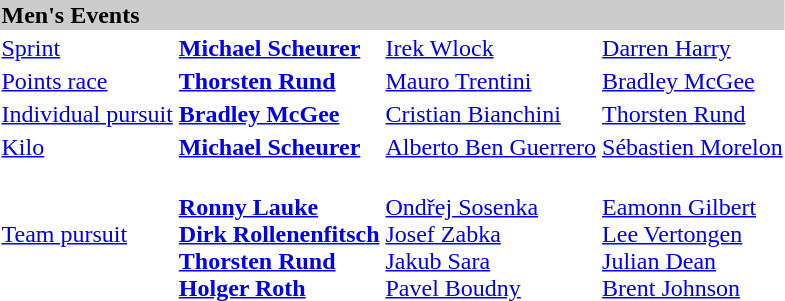<table>
<tr bgcolor="#cccccc">
<td colspan=4><strong>Men's Events</strong></td>
</tr>
<tr>
<td><a href='#'>Sprint</a> <br></td>
<td><strong><a href='#'>Michael Scheurer</a><br><small></small></strong></td>
<td><a href='#'>Irek Wlock</a><br><small></small></td>
<td><a href='#'>Darren Harry</a><br><small></small></td>
</tr>
<tr>
<td><a href='#'>Points race</a> <br></td>
<td><strong><a href='#'>Thorsten Rund</a><br><small></small></strong></td>
<td><a href='#'>Mauro Trentini</a><br><small></small></td>
<td><a href='#'>Bradley McGee</a><br><small></small></td>
</tr>
<tr>
<td><a href='#'>Individual pursuit</a> <br></td>
<td><strong><a href='#'>Bradley McGee</a><br><small></small></strong></td>
<td><a href='#'>Cristian Bianchini</a><br><small></small></td>
<td><a href='#'>Thorsten Rund</a><br><small></small></td>
</tr>
<tr>
<td><a href='#'>Kilo</a> <br></td>
<td><strong><a href='#'>Michael Scheurer</a><br><small></small></strong></td>
<td><a href='#'>Alberto Ben Guerrero</a><br><small></small></td>
<td><a href='#'>Sébastien Morelon</a><br><small></small></td>
</tr>
<tr>
<td><a href='#'>Team pursuit</a> <br></td>
<td><strong><br><a href='#'>Ronny Lauke</a><br><a href='#'>Dirk Rollenenfitsch</a><br><a href='#'>Thorsten Rund</a><br><a href='#'>Holger Roth</a></strong></td>
<td><br><a href='#'>Ondřej Sosenka</a><br><a href='#'>Josef Zabka</a><br><a href='#'>Jakub Sara</a><br><a href='#'>Pavel Boudny</a></td>
<td><br><a href='#'>Eamonn Gilbert</a><br><a href='#'>Lee Vertongen</a><br><a href='#'>Julian Dean</a><br><a href='#'>Brent Johnson</a></td>
</tr>
</table>
